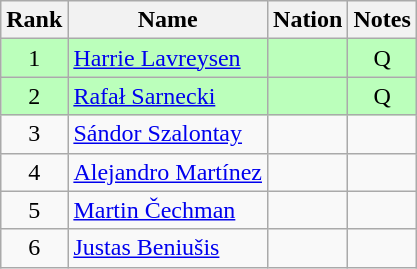<table class="wikitable sortable" style="text-align:center">
<tr>
<th>Rank</th>
<th>Name</th>
<th>Nation</th>
<th>Notes</th>
</tr>
<tr bgcolor=bbffbb>
<td>1</td>
<td align=left><a href='#'>Harrie Lavreysen</a></td>
<td align=left></td>
<td>Q</td>
</tr>
<tr bgcolor=bbffbb>
<td>2</td>
<td align=left><a href='#'>Rafał Sarnecki</a></td>
<td align=left></td>
<td>Q</td>
</tr>
<tr>
<td>3</td>
<td align=left><a href='#'>Sándor Szalontay</a></td>
<td align=left></td>
<td></td>
</tr>
<tr>
<td>4</td>
<td align=left><a href='#'>Alejandro Martínez</a></td>
<td align=left></td>
<td></td>
</tr>
<tr>
<td>5</td>
<td align=left><a href='#'>Martin Čechman</a></td>
<td align=left></td>
<td></td>
</tr>
<tr>
<td>6</td>
<td align=left><a href='#'>Justas Beniušis</a></td>
<td align=left></td>
<td></td>
</tr>
</table>
